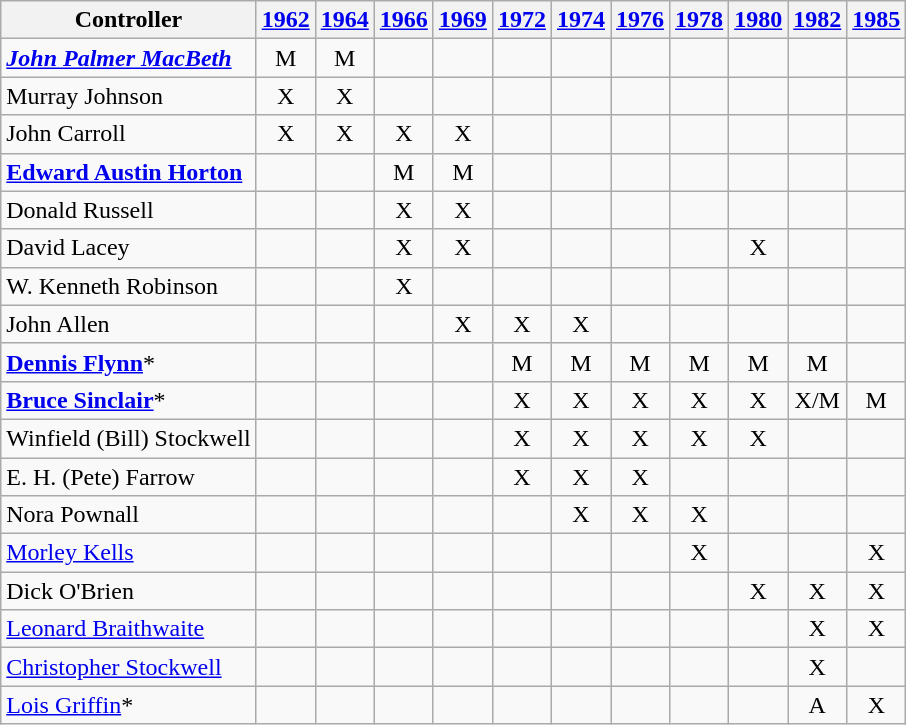<table class="wikitable">
<tr>
<th>Controller</th>
<th><a href='#'>1962</a></th>
<th><a href='#'>1964</a></th>
<th><a href='#'>1966</a></th>
<th><a href='#'>1969</a></th>
<th><a href='#'>1972</a></th>
<th><a href='#'>1974</a></th>
<th><a href='#'>1976</a></th>
<th><a href='#'>1978</a></th>
<th><a href='#'>1980</a></th>
<th><a href='#'>1982</a></th>
<th><a href='#'>1985</a></th>
</tr>
<tr align = "center">
<td align = "left"><strong><em><a href='#'>John Palmer MacBeth </a></em></strong></td>
<td>M</td>
<td>M</td>
<td></td>
<td></td>
<td></td>
<td></td>
<td></td>
<td></td>
<td></td>
<td></td>
<td></td>
</tr>
<tr align = "center">
<td align = "left">Murray Johnson</td>
<td>X</td>
<td>X</td>
<td></td>
<td></td>
<td></td>
<td></td>
<td></td>
<td></td>
<td></td>
<td></td>
<td></td>
</tr>
<tr align = "center">
<td align = "left">John Carroll</td>
<td>X</td>
<td>X</td>
<td>X</td>
<td>X</td>
<td></td>
<td></td>
<td></td>
<td></td>
<td></td>
<td></td>
<td></td>
</tr>
<tr align = "center">
<td align = "left"><strong><a href='#'>Edward Austin Horton</a></strong></td>
<td></td>
<td></td>
<td>M</td>
<td>M</td>
<td></td>
<td></td>
<td></td>
<td></td>
<td></td>
<td></td>
<td></td>
</tr>
<tr align = "center">
<td align = "left">Donald Russell</td>
<td></td>
<td></td>
<td>X</td>
<td>X</td>
<td></td>
<td></td>
<td></td>
<td></td>
<td></td>
<td></td>
<td></td>
</tr>
<tr align = "center">
<td align = "left">David Lacey</td>
<td></td>
<td></td>
<td>X</td>
<td>X</td>
<td></td>
<td></td>
<td></td>
<td></td>
<td>X</td>
<td></td>
<td></td>
</tr>
<tr align = "center">
<td align = "left">W. Kenneth Robinson</td>
<td></td>
<td></td>
<td>X</td>
<td></td>
<td></td>
<td></td>
<td></td>
<td></td>
<td></td>
<td></td>
<td></td>
</tr>
<tr align = "center">
<td align = "left">John Allen</td>
<td></td>
<td></td>
<td></td>
<td>X</td>
<td>X</td>
<td>X</td>
<td></td>
<td></td>
<td></td>
<td></td>
<td></td>
</tr>
<tr align = "center">
<td align = "left"><strong><a href='#'>Dennis Flynn</a></strong>*</td>
<td></td>
<td></td>
<td></td>
<td></td>
<td>M</td>
<td>M</td>
<td>M</td>
<td>M</td>
<td>M</td>
<td>M</td>
<td></td>
</tr>
<tr align = "center">
<td align = "left"><strong><a href='#'>Bruce Sinclair</a></strong>*</td>
<td></td>
<td></td>
<td></td>
<td></td>
<td>X</td>
<td>X</td>
<td>X</td>
<td>X</td>
<td>X</td>
<td>X/M</td>
<td>M</td>
</tr>
<tr align = "center">
<td align = "left">Winfield (Bill) Stockwell</td>
<td></td>
<td></td>
<td></td>
<td></td>
<td>X</td>
<td>X</td>
<td>X</td>
<td>X</td>
<td>X</td>
<td></td>
<td></td>
</tr>
<tr align = "center">
<td align = "left">E. H. (Pete) Farrow</td>
<td></td>
<td></td>
<td></td>
<td></td>
<td>X</td>
<td>X</td>
<td>X</td>
<td></td>
<td></td>
<td></td>
<td></td>
</tr>
<tr align = "center">
<td align = "left">Nora Pownall</td>
<td></td>
<td></td>
<td></td>
<td></td>
<td></td>
<td>X</td>
<td>X</td>
<td>X</td>
<td></td>
<td></td>
<td></td>
</tr>
<tr align = "center">
<td align = "left"><a href='#'>Morley Kells</a></td>
<td></td>
<td></td>
<td></td>
<td></td>
<td></td>
<td></td>
<td></td>
<td>X</td>
<td></td>
<td></td>
<td>X</td>
</tr>
<tr align = "center">
<td align = "left">Dick O'Brien</td>
<td></td>
<td></td>
<td></td>
<td></td>
<td></td>
<td></td>
<td></td>
<td></td>
<td>X</td>
<td>X</td>
<td>X</td>
</tr>
<tr align = "center">
<td align = "left"><a href='#'>Leonard Braithwaite</a></td>
<td></td>
<td></td>
<td></td>
<td></td>
<td></td>
<td></td>
<td></td>
<td></td>
<td></td>
<td>X</td>
<td>X</td>
</tr>
<tr align = "center">
<td align = "left"><a href='#'>Christopher Stockwell</a></td>
<td></td>
<td></td>
<td></td>
<td></td>
<td></td>
<td></td>
<td></td>
<td></td>
<td></td>
<td>X</td>
<td></td>
</tr>
<tr align = "center">
<td align = "left"><a href='#'>Lois Griffin</a>*</td>
<td></td>
<td></td>
<td></td>
<td></td>
<td></td>
<td></td>
<td></td>
<td></td>
<td></td>
<td>A</td>
<td>X</td>
</tr>
</table>
